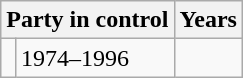<table class="wikitable">
<tr>
<th colspan="2">Party in control</th>
<th>Years</th>
</tr>
<tr>
<td></td>
<td>1974–1996</td>
</tr>
</table>
